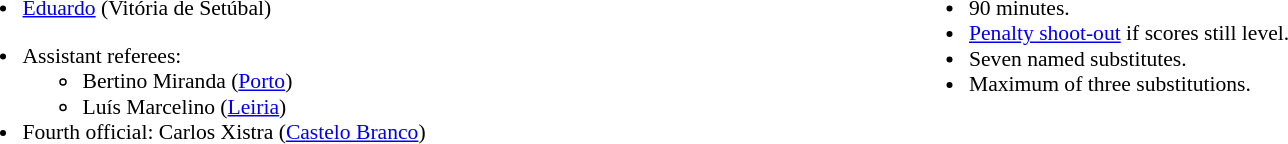<table style="width:100%; font-size:90%">
<tr>
<td style="width:50%; vertical-align:top"><br><ul><li> <a href='#'>Eduardo</a> (Vitória de Setúbal)</li></ul><ul><li>Assistant referees:<ul><li>Bertino Miranda (<a href='#'>Porto</a>)</li><li>Luís Marcelino (<a href='#'>Leiria</a>)</li></ul></li><li>Fourth official: Carlos Xistra (<a href='#'>Castelo Branco</a>)</li></ul></td>
<td style="width:50%; vertical-align:top"><br><ul><li>90 minutes.</li><li><a href='#'>Penalty shoot-out</a> if scores still level.</li><li>Seven named substitutes.</li><li>Maximum of three substitutions.</li></ul></td>
</tr>
</table>
